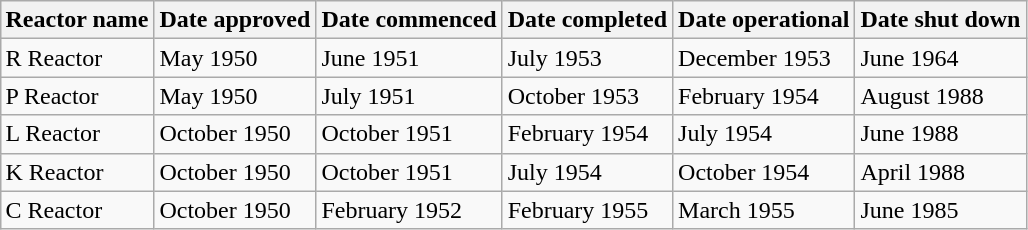<table class="wikitable" style="margin: 1em auto; border: none;">
<tr>
<th>Reactor name</th>
<th>Date approved</th>
<th>Date commenced</th>
<th>Date completed</th>
<th>Date operational</th>
<th>Date shut down</th>
</tr>
<tr>
<td>R Reactor</td>
<td>May 1950</td>
<td>June 1951</td>
<td>July 1953</td>
<td>December 1953</td>
<td>June 1964</td>
</tr>
<tr>
<td>P Reactor</td>
<td>May 1950</td>
<td>July 1951</td>
<td>October 1953</td>
<td>February 1954</td>
<td>August 1988</td>
</tr>
<tr>
<td>L Reactor</td>
<td>October 1950</td>
<td>October 1951</td>
<td>February 1954</td>
<td>July 1954</td>
<td>June 1988</td>
</tr>
<tr>
<td>K Reactor</td>
<td>October 1950</td>
<td>October 1951</td>
<td>July 1954</td>
<td>October 1954</td>
<td>April 1988</td>
</tr>
<tr>
<td>C Reactor</td>
<td>October 1950</td>
<td>February 1952</td>
<td>February 1955</td>
<td>March 1955</td>
<td>June 1985</td>
</tr>
</table>
